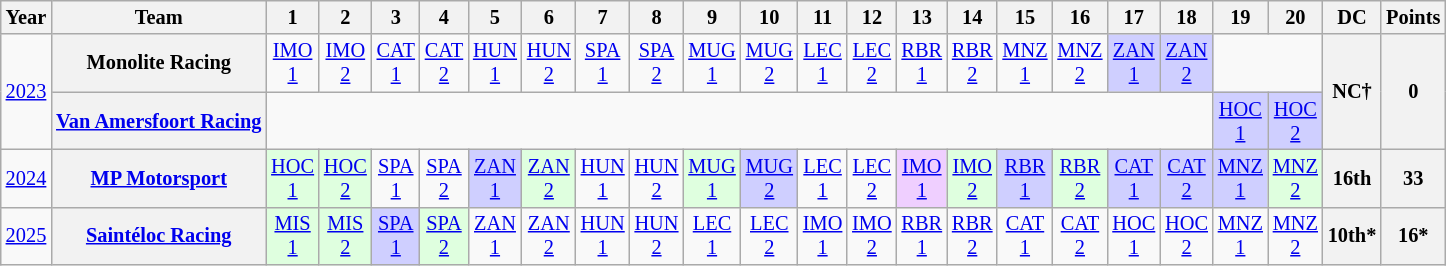<table class="wikitable" style="text-align:center; font-size:85%;">
<tr>
<th>Year</th>
<th>Team</th>
<th>1</th>
<th>2</th>
<th>3</th>
<th>4</th>
<th>5</th>
<th>6</th>
<th>7</th>
<th>8</th>
<th>9</th>
<th>10</th>
<th>11</th>
<th>12</th>
<th>13</th>
<th>14</th>
<th>15</th>
<th>16</th>
<th>17</th>
<th>18</th>
<th>19</th>
<th>20</th>
<th>DC</th>
<th>Points</th>
</tr>
<tr>
<td rowspan="2"><a href='#'>2023</a></td>
<th nowrap>Monolite Racing</th>
<td><a href='#'>IMO<br>1</a></td>
<td><a href='#'>IMO<br>2</a></td>
<td><a href='#'>CAT<br>1</a></td>
<td><a href='#'>CAT<br>2</a></td>
<td><a href='#'>HUN<br>1</a></td>
<td><a href='#'>HUN<br>2</a></td>
<td><a href='#'>SPA<br>1</a></td>
<td><a href='#'>SPA<br>2</a></td>
<td><a href='#'>MUG<br>1</a></td>
<td><a href='#'>MUG<br>2</a></td>
<td><a href='#'>LEC<br>1</a></td>
<td><a href='#'>LEC<br>2</a></td>
<td><a href='#'>RBR<br>1</a></td>
<td><a href='#'>RBR<br>2</a></td>
<td><a href='#'>MNZ<br>1</a></td>
<td><a href='#'>MNZ<br>2</a></td>
<td style="background:#CFCFFF;"><a href='#'>ZAN<br>1</a><br></td>
<td style="background:#CFCFFF;"><a href='#'>ZAN<br>2</a><br></td>
<td colspan="2"></td>
<th rowspan="2">NC†</th>
<th rowspan="2">0</th>
</tr>
<tr>
<th nowrap><a href='#'>Van Amersfoort Racing</a></th>
<td colspan="18"></td>
<td style="background:#CFCFFF;"><a href='#'>HOC<br>1</a><br></td>
<td style="background:#CFCFFF;"><a href='#'>HOC<br>2</a><br></td>
</tr>
<tr>
<td><a href='#'>2024</a></td>
<th nowrap><a href='#'>MP Motorsport</a></th>
<td style="background:#DFFFDF;"><a href='#'>HOC<br>1</a><br></td>
<td style="background:#DFFFDF;"><a href='#'>HOC<br>2</a><br></td>
<td><a href='#'>SPA<br>1</a></td>
<td><a href='#'>SPA<br>2</a></td>
<td style="background:#CFCFFF;"><a href='#'>ZAN<br>1</a><br></td>
<td style="background:#DFFFDF;"><a href='#'>ZAN<br>2</a><br></td>
<td><a href='#'>HUN<br>1</a></td>
<td><a href='#'>HUN<br>2</a></td>
<td style="background:#DFFFDF;"><a href='#'>MUG<br>1</a><br></td>
<td style="background:#CFCFFF;"><a href='#'>MUG<br>2</a><br></td>
<td><a href='#'>LEC<br>1</a></td>
<td><a href='#'>LEC<br>2</a></td>
<td style="background:#EFCFFF;"><a href='#'>IMO<br>1</a><br></td>
<td style="background:#DFFFDF;"><a href='#'>IMO<br>2</a><br></td>
<td style="background:#CFCFFF;"><a href='#'>RBR<br>1</a><br></td>
<td style="background:#DFFFDF;"><a href='#'>RBR<br>2</a><br></td>
<td style="background:#CFCFFF;"><a href='#'>CAT<br>1</a><br></td>
<td style="background:#CFCFFF;"><a href='#'>CAT<br>2</a><br></td>
<td style="background:#CFCFFF;"><a href='#'>MNZ<br>1</a><br></td>
<td style="background:#DFFFDF;"><a href='#'>MNZ<br>2</a><br></td>
<th>16th</th>
<th>33</th>
</tr>
<tr>
<td><a href='#'>2025</a></td>
<th nowrap><a href='#'>Saintéloc Racing</a></th>
<td style="background:#DFFFDF"><a href='#'>MIS<br>1</a><br></td>
<td style="background:#DFFFDF"><a href='#'>MIS<br>2</a><br></td>
<td style="background:#CFCFFF"><a href='#'>SPA<br>1</a><br></td>
<td style="background:#DFFFDF"><a href='#'>SPA<br>2</a><br></td>
<td><a href='#'>ZAN<br>1</a></td>
<td><a href='#'>ZAN<br>2</a></td>
<td><a href='#'>HUN<br>1</a></td>
<td><a href='#'>HUN<br>2</a></td>
<td><a href='#'>LEC<br>1</a></td>
<td><a href='#'>LEC<br>2</a></td>
<td><a href='#'>IMO<br>1</a></td>
<td><a href='#'>IMO<br>2</a></td>
<td><a href='#'>RBR<br>1</a></td>
<td><a href='#'>RBR<br>2</a></td>
<td><a href='#'>CAT<br>1</a></td>
<td><a href='#'>CAT<br>2</a></td>
<td><a href='#'>HOC<br>1</a></td>
<td><a href='#'>HOC<br>2</a></td>
<td><a href='#'>MNZ<br>1</a></td>
<td><a href='#'>MNZ<br>2</a></td>
<th>10th*</th>
<th>16*</th>
</tr>
</table>
